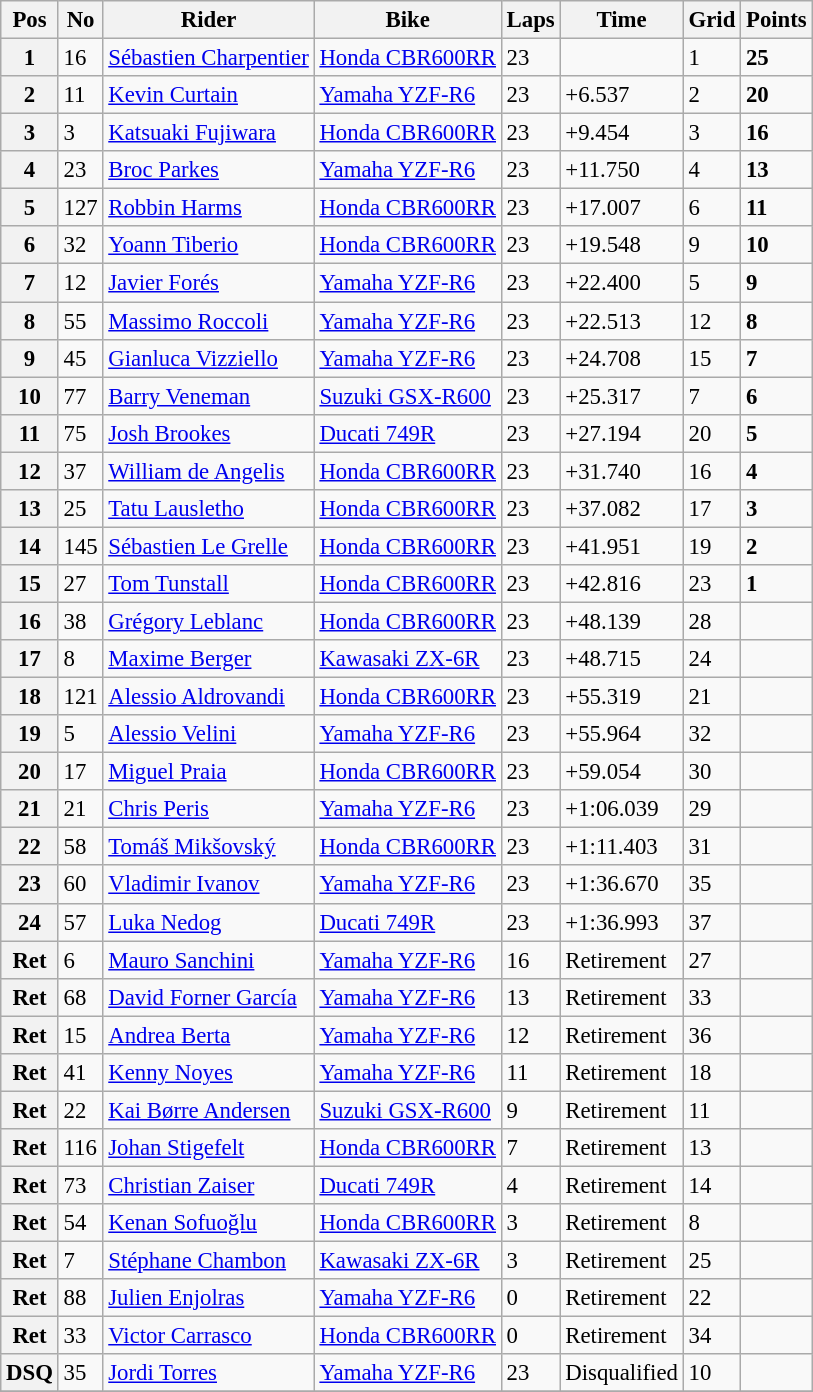<table class="wikitable" style="font-size: 95%;">
<tr>
<th>Pos</th>
<th>No</th>
<th>Rider</th>
<th>Bike</th>
<th>Laps</th>
<th>Time</th>
<th>Grid</th>
<th>Points</th>
</tr>
<tr>
<th>1</th>
<td>16</td>
<td> <a href='#'>Sébastien Charpentier</a></td>
<td><a href='#'>Honda CBR600RR</a></td>
<td>23</td>
<td></td>
<td>1</td>
<td><strong>25</strong></td>
</tr>
<tr>
<th>2</th>
<td>11</td>
<td> <a href='#'>Kevin Curtain</a></td>
<td><a href='#'>Yamaha YZF-R6</a></td>
<td>23</td>
<td>+6.537</td>
<td>2</td>
<td><strong>20</strong></td>
</tr>
<tr>
<th>3</th>
<td>3</td>
<td> <a href='#'>Katsuaki Fujiwara</a></td>
<td><a href='#'>Honda CBR600RR</a></td>
<td>23</td>
<td>+9.454</td>
<td>3</td>
<td><strong>16</strong></td>
</tr>
<tr>
<th>4</th>
<td>23</td>
<td> <a href='#'>Broc Parkes</a></td>
<td><a href='#'>Yamaha YZF-R6</a></td>
<td>23</td>
<td>+11.750</td>
<td>4</td>
<td><strong>13</strong></td>
</tr>
<tr>
<th>5</th>
<td>127</td>
<td> <a href='#'>Robbin Harms</a></td>
<td><a href='#'>Honda CBR600RR</a></td>
<td>23</td>
<td>+17.007</td>
<td>6</td>
<td><strong>11</strong></td>
</tr>
<tr>
<th>6</th>
<td>32</td>
<td> <a href='#'>Yoann Tiberio</a></td>
<td><a href='#'>Honda CBR600RR</a></td>
<td>23</td>
<td>+19.548</td>
<td>9</td>
<td><strong>10</strong></td>
</tr>
<tr>
<th>7</th>
<td>12</td>
<td> <a href='#'>Javier Forés</a></td>
<td><a href='#'>Yamaha YZF-R6</a></td>
<td>23</td>
<td>+22.400</td>
<td>5</td>
<td><strong>9</strong></td>
</tr>
<tr>
<th>8</th>
<td>55</td>
<td> <a href='#'>Massimo Roccoli</a></td>
<td><a href='#'>Yamaha YZF-R6</a></td>
<td>23</td>
<td>+22.513</td>
<td>12</td>
<td><strong>8</strong></td>
</tr>
<tr>
<th>9</th>
<td>45</td>
<td> <a href='#'>Gianluca Vizziello</a></td>
<td><a href='#'>Yamaha YZF-R6</a></td>
<td>23</td>
<td>+24.708</td>
<td>15</td>
<td><strong>7</strong></td>
</tr>
<tr>
<th>10</th>
<td>77</td>
<td> <a href='#'>Barry Veneman</a></td>
<td><a href='#'>Suzuki GSX-R600</a></td>
<td>23</td>
<td>+25.317</td>
<td>7</td>
<td><strong>6</strong></td>
</tr>
<tr>
<th>11</th>
<td>75</td>
<td> <a href='#'>Josh Brookes</a></td>
<td><a href='#'>Ducati 749R</a></td>
<td>23</td>
<td>+27.194</td>
<td>20</td>
<td><strong>5</strong></td>
</tr>
<tr>
<th>12</th>
<td>37</td>
<td> <a href='#'>William de Angelis</a></td>
<td><a href='#'>Honda CBR600RR</a></td>
<td>23</td>
<td>+31.740</td>
<td>16</td>
<td><strong>4</strong></td>
</tr>
<tr>
<th>13</th>
<td>25</td>
<td> <a href='#'>Tatu Lausletho</a></td>
<td><a href='#'>Honda CBR600RR</a></td>
<td>23</td>
<td>+37.082</td>
<td>17</td>
<td><strong>3</strong></td>
</tr>
<tr>
<th>14</th>
<td>145</td>
<td> <a href='#'>Sébastien Le Grelle</a></td>
<td><a href='#'>Honda CBR600RR</a></td>
<td>23</td>
<td>+41.951</td>
<td>19</td>
<td><strong>2</strong></td>
</tr>
<tr>
<th>15</th>
<td>27</td>
<td> <a href='#'>Tom Tunstall</a></td>
<td><a href='#'>Honda CBR600RR</a></td>
<td>23</td>
<td>+42.816</td>
<td>23</td>
<td><strong>1</strong></td>
</tr>
<tr>
<th>16</th>
<td>38</td>
<td> <a href='#'>Grégory Leblanc</a></td>
<td><a href='#'>Honda CBR600RR</a></td>
<td>23</td>
<td>+48.139</td>
<td>28</td>
<td></td>
</tr>
<tr>
<th>17</th>
<td>8</td>
<td> <a href='#'>Maxime Berger</a></td>
<td><a href='#'>Kawasaki ZX-6R</a></td>
<td>23</td>
<td>+48.715</td>
<td>24</td>
<td></td>
</tr>
<tr>
<th>18</th>
<td>121</td>
<td> <a href='#'>Alessio Aldrovandi</a></td>
<td><a href='#'>Honda CBR600RR</a></td>
<td>23</td>
<td>+55.319</td>
<td>21</td>
<td></td>
</tr>
<tr>
<th>19</th>
<td>5</td>
<td> <a href='#'>Alessio Velini</a></td>
<td><a href='#'>Yamaha YZF-R6</a></td>
<td>23</td>
<td>+55.964</td>
<td>32</td>
<td></td>
</tr>
<tr>
<th>20</th>
<td>17</td>
<td> <a href='#'>Miguel Praia</a></td>
<td><a href='#'>Honda CBR600RR</a></td>
<td>23</td>
<td>+59.054</td>
<td>30</td>
<td></td>
</tr>
<tr>
<th>21</th>
<td>21</td>
<td> <a href='#'>Chris Peris</a></td>
<td><a href='#'>Yamaha YZF-R6</a></td>
<td>23</td>
<td>+1:06.039</td>
<td>29</td>
<td></td>
</tr>
<tr>
<th>22</th>
<td>58</td>
<td> <a href='#'>Tomáš Mikšovský</a></td>
<td><a href='#'>Honda CBR600RR</a></td>
<td>23</td>
<td>+1:11.403</td>
<td>31</td>
<td></td>
</tr>
<tr>
<th>23</th>
<td>60</td>
<td> <a href='#'>Vladimir Ivanov</a></td>
<td><a href='#'>Yamaha YZF-R6</a></td>
<td>23</td>
<td>+1:36.670</td>
<td>35</td>
<td></td>
</tr>
<tr>
<th>24</th>
<td>57</td>
<td> <a href='#'>Luka Nedog</a></td>
<td><a href='#'>Ducati 749R</a></td>
<td>23</td>
<td>+1:36.993</td>
<td>37</td>
<td></td>
</tr>
<tr>
<th>Ret</th>
<td>6</td>
<td> <a href='#'>Mauro Sanchini</a></td>
<td><a href='#'>Yamaha YZF-R6</a></td>
<td>16</td>
<td>Retirement</td>
<td>27</td>
<td></td>
</tr>
<tr>
<th>Ret</th>
<td>68</td>
<td> <a href='#'>David Forner García</a></td>
<td><a href='#'>Yamaha YZF-R6</a></td>
<td>13</td>
<td>Retirement</td>
<td>33</td>
<td></td>
</tr>
<tr>
<th>Ret</th>
<td>15</td>
<td> <a href='#'>Andrea Berta</a></td>
<td><a href='#'>Yamaha YZF-R6</a></td>
<td>12</td>
<td>Retirement</td>
<td>36</td>
<td></td>
</tr>
<tr>
<th>Ret</th>
<td>41</td>
<td> <a href='#'>Kenny Noyes</a></td>
<td><a href='#'>Yamaha YZF-R6</a></td>
<td>11</td>
<td>Retirement</td>
<td>18</td>
<td></td>
</tr>
<tr>
<th>Ret</th>
<td>22</td>
<td> <a href='#'>Kai Børre Andersen</a></td>
<td><a href='#'>Suzuki GSX-R600</a></td>
<td>9</td>
<td>Retirement</td>
<td>11</td>
<td></td>
</tr>
<tr>
<th>Ret</th>
<td>116</td>
<td> <a href='#'>Johan Stigefelt</a></td>
<td><a href='#'>Honda CBR600RR</a></td>
<td>7</td>
<td>Retirement</td>
<td>13</td>
<td></td>
</tr>
<tr>
<th>Ret</th>
<td>73</td>
<td> <a href='#'>Christian Zaiser</a></td>
<td><a href='#'>Ducati 749R</a></td>
<td>4</td>
<td>Retirement</td>
<td>14</td>
<td></td>
</tr>
<tr>
<th>Ret</th>
<td>54</td>
<td> <a href='#'>Kenan Sofuoğlu</a></td>
<td><a href='#'>Honda CBR600RR</a></td>
<td>3</td>
<td>Retirement</td>
<td>8</td>
<td></td>
</tr>
<tr>
<th>Ret</th>
<td>7</td>
<td> <a href='#'>Stéphane Chambon</a></td>
<td><a href='#'>Kawasaki ZX-6R</a></td>
<td>3</td>
<td>Retirement</td>
<td>25</td>
<td></td>
</tr>
<tr>
<th>Ret</th>
<td>88</td>
<td> <a href='#'>Julien Enjolras</a></td>
<td><a href='#'>Yamaha YZF-R6</a></td>
<td>0</td>
<td>Retirement</td>
<td>22</td>
<td></td>
</tr>
<tr>
<th>Ret</th>
<td>33</td>
<td> <a href='#'>Victor Carrasco</a></td>
<td><a href='#'>Honda CBR600RR</a></td>
<td>0</td>
<td>Retirement</td>
<td>34</td>
<td></td>
</tr>
<tr>
<th>DSQ</th>
<td>35</td>
<td> <a href='#'>Jordi Torres</a></td>
<td><a href='#'>Yamaha YZF-R6</a></td>
<td>23</td>
<td>Disqualified</td>
<td>10</td>
<td></td>
</tr>
<tr>
</tr>
</table>
